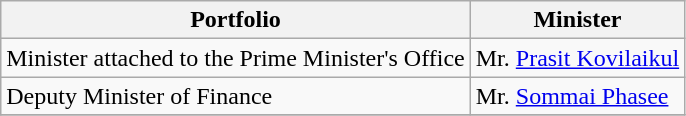<table class="wikitable">
<tr>
<th>Portfolio</th>
<th>Minister</th>
</tr>
<tr>
<td>Minister attached to the Prime Minister's Office</td>
<td>Mr. <a href='#'>Prasit Kovilaikul</a></td>
</tr>
<tr>
<td>Deputy Minister of Finance</td>
<td>Mr. <a href='#'>Sommai Phasee</a></td>
</tr>
<tr>
</tr>
</table>
